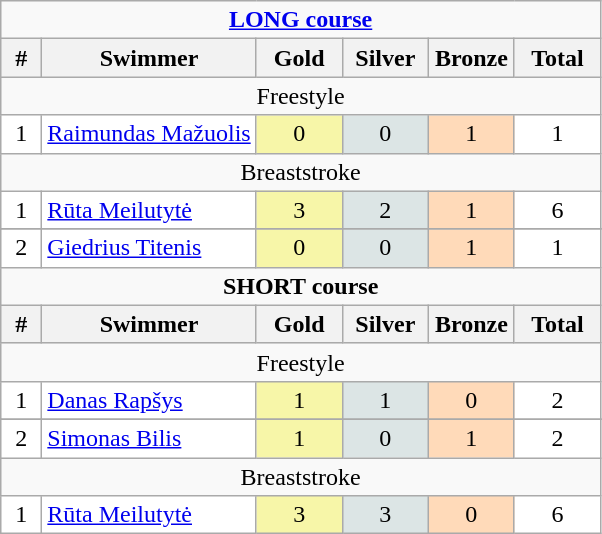<table class=wikitable style="border:1px solid #AAAAAA">
<tr>
<td align="center" colspan="6"><span><strong><a href='#'>LONG course</a></strong></span></td>
</tr>
<tr bgcolor="#EFEFEF">
<th width=20>#</th>
<th>Swimmer</th>
<th width=50>Gold</th>
<th width=50>Silver</th>
<th width=50>Bronze</th>
<th width=50>Total</th>
</tr>
<tr>
<td align="center" colspan="6">Freestyle</td>
</tr>
<tr align="center" bgcolor="#FFFFFF">
<td>1</td>
<td align="left"><a href='#'>Raimundas Mažuolis</a></td>
<td style="background:#F7F6A8;">0</td>
<td style="background:#DCE5E5;">0</td>
<td style="background:#FFDAB9;">1</td>
<td>1</td>
</tr>
<tr>
<td align="center" colspan="6">Breaststroke</td>
</tr>
<tr align="center" bgcolor="#FFFFFF">
<td>1</td>
<td align="left"><a href='#'>Rūta Meilutytė</a></td>
<td style="background:#F7F6A8;">3</td>
<td style="background:#DCE5E5;">2</td>
<td style="background:#FFDAB9;">1</td>
<td>6</td>
</tr>
<tr>
</tr>
<tr align="center" bgcolor="#FFFFFF">
<td>2</td>
<td align="left"><a href='#'>Giedrius Titenis</a></td>
<td style="background:#F7F6A8;">0</td>
<td style="background:#DCE5E5;">0</td>
<td style="background:#FFDAB9;">1</td>
<td>1</td>
</tr>
<tr>
<td align="center" colspan="6"><span><strong>SHORT course</strong></span></td>
</tr>
<tr bgcolor="#EFEFEF">
<th width=20>#</th>
<th>Swimmer</th>
<th width=50>Gold</th>
<th width=50>Silver</th>
<th width=50>Bronze</th>
<th width=50>Total</th>
</tr>
<tr>
<td align="center" colspan="6">Freestyle</td>
</tr>
<tr align="center" bgcolor="#FFFFFF">
<td>1</td>
<td align="left"><a href='#'>Danas Rapšys</a></td>
<td style="background:#F7F6A8;">1</td>
<td style="background:#DCE5E5;">1</td>
<td style="background:#FFDAB9;">0</td>
<td>2</td>
</tr>
<tr>
</tr>
<tr align="center" bgcolor="#FFFFFF">
<td>2</td>
<td align="left"><a href='#'>Simonas Bilis</a></td>
<td style="background:#F7F6A8;">1</td>
<td style="background:#DCE5E5;">0</td>
<td style="background:#FFDAB9;">1</td>
<td>2</td>
</tr>
<tr>
<td align="center" colspan="6">Breaststroke</td>
</tr>
<tr align="center" bgcolor="#FFFFFF">
<td>1</td>
<td align="left"><a href='#'>Rūta Meilutytė</a></td>
<td style="background:#F7F6A8;">3</td>
<td style="background:#DCE5E5;">3</td>
<td style="background:#FFDAB9;">0</td>
<td>6</td>
</tr>
</table>
